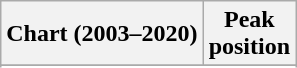<table class="wikitable sortable plainrowheaders" style="text-align:center">
<tr>
<th scope="col">Chart (2003–2020)</th>
<th scope="col">Peak<br>position</th>
</tr>
<tr>
</tr>
<tr>
</tr>
</table>
